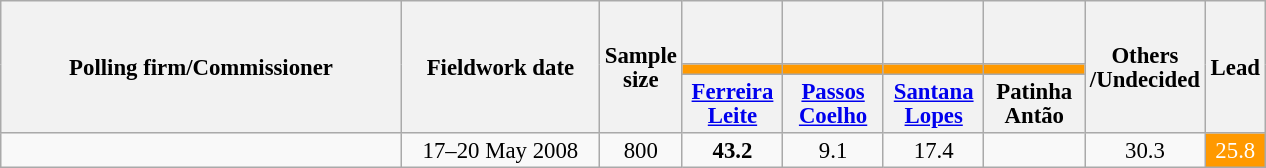<table class="wikitable collapsible" style="text-align:center; font-size:95%; line-height:16px;">
<tr style="height:42px;">
<th rowspan="3" style="width:260px;">Polling firm/Commissioner</th>
<th rowspan="3" style="width:125px;">Fieldwork date</th>
<th rowspan="3" style="width:40px;">Sample size</th>
<th class="unsortable" style="width:60px;"></th>
<th class="unsortable" style="width:60px;"></th>
<th class="unsortable" style="width:60px;"></th>
<th class="unsortable" style="width:60px;"></th>
<th rowspan="3" style="width:60px;">Others<br>/Undecided</th>
<th rowspan="3" style="width:30px;">Lead</th>
</tr>
<tr>
<th style="color:inherit;background:#FF9900;"></th>
<th style="color:inherit;background:#FF9900;"></th>
<th style="color:inherit;background:#FF9900;"></th>
<th style="color:inherit;background:#FF9900;"></th>
</tr>
<tr>
<th><a href='#'>Ferreira Leite</a></th>
<th><a href='#'>Passos Coelho</a></th>
<th><a href='#'>Santana Lopes</a></th>
<th>Patinha Antão</th>
</tr>
<tr>
<td></td>
<td>17–20 May 2008</td>
<td>800</td>
<td><strong>43.2</strong></td>
<td>9.1</td>
<td>17.4</td>
<td></td>
<td>30.3</td>
<td style="background:#FF9900; color:white;">25.8</td>
</tr>
</table>
